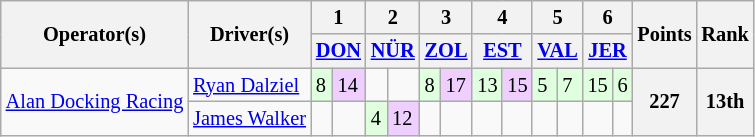<table class="wikitable" style="font-size: 85%">
<tr>
<th rowspan=2>Operator(s)</th>
<th rowspan=2>Driver(s)</th>
<th colspan=2>1</th>
<th colspan=2>2</th>
<th colspan=2>3</th>
<th colspan=2>4</th>
<th colspan=2>5</th>
<th colspan=2>6</th>
<th rowspan=2>Points</th>
<th rowspan=2>Rank</th>
</tr>
<tr>
<th colspan=2><a href='#'>DON</a></th>
<th colspan=2><a href='#'>NÜR</a></th>
<th colspan=2><a href='#'>ZOL</a></th>
<th colspan=2><a href='#'>EST</a></th>
<th colspan=2><a href='#'>VAL</a></th>
<th colspan=2><a href='#'>JER</a></th>
</tr>
<tr>
<td rowspan=2 align=center><a href='#'>Alan Docking Racing</a></td>
<td> <a href='#'>Ryan Dalziel</a></td>
<td style="background:#dfffdf;">8</td>
<td style="background:#efcfff;">14</td>
<td></td>
<td></td>
<td style="background:#dfffdf;">8</td>
<td style="background:#efcfff;">17</td>
<td style="background:#dfffdf;">13</td>
<td style="background:#efcfff;">15</td>
<td style="background:#dfffdf;">5</td>
<td style="background:#dfffdf;">7</td>
<td style="background:#dfffdf;">15</td>
<td style="background:#dfffdf;">6</td>
<th rowspan=2>227</th>
<th rowspan=2>13th</th>
</tr>
<tr>
<td> <a href='#'>James Walker</a></td>
<td></td>
<td></td>
<td style="background:#dfffdf;">4</td>
<td style="background:#efcfff;">12</td>
<td></td>
<td></td>
<td></td>
<td></td>
<td></td>
<td></td>
<td></td>
<td></td>
</tr>
</table>
